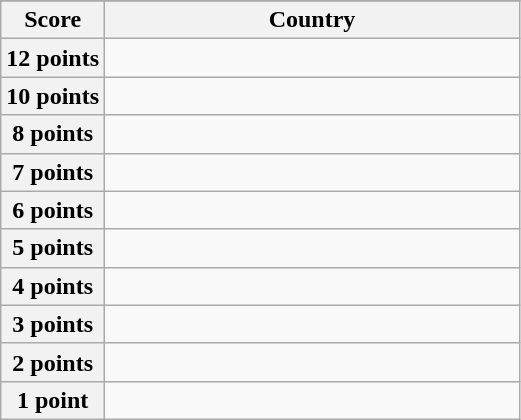<table class="wikitable">
<tr>
</tr>
<tr>
<th scope="col" width="20%">Score</th>
<th scope="col">Country</th>
</tr>
<tr>
<th scope="row">12 points</th>
<td></td>
</tr>
<tr>
<th scope="row">10 points</th>
<td></td>
</tr>
<tr>
<th scope="row">8 points</th>
<td></td>
</tr>
<tr>
<th scope="row">7 points</th>
<td></td>
</tr>
<tr>
<th scope="row">6 points</th>
<td></td>
</tr>
<tr>
<th scope="row">5 points</th>
<td></td>
</tr>
<tr>
<th scope="row">4 points</th>
<td></td>
</tr>
<tr>
<th scope="row">3 points</th>
<td></td>
</tr>
<tr>
<th scope="row">2 points</th>
<td></td>
</tr>
<tr>
<th scope="row">1 point</th>
<td></td>
</tr>
</table>
